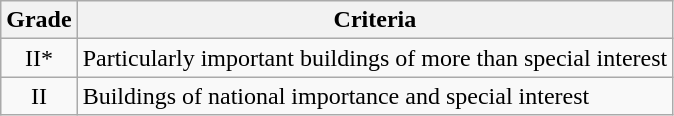<table class="wikitable">
<tr>
<th>Grade</th>
<th>Criteria</th>
</tr>
<tr>
<td align="center" >II*</td>
<td>Particularly important buildings of more than special interest</td>
</tr>
<tr>
<td align="center" >II</td>
<td>Buildings of national importance and special interest</td>
</tr>
</table>
